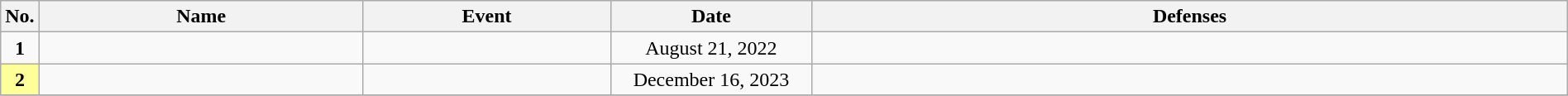<table class="wikitable" style="width:100%; font-size:100%;">
<tr>
<th style= width:1%;">No.</th>
<th style= width:21%;">Name</th>
<th style= width:16%;">Event</th>
<th style=width:13%;">Date</th>
<th style= width:49%;">Defenses</th>
</tr>
<tr>
<td align=center><strong>1</strong></td>
<td align=left><br></td>
<td align=center><br></td>
<td align=center>August 21, 2022</td>
<td align=left></td>
</tr>
<tr>
<td align=center bgcolor="#FFFF99"><strong>2</strong></td>
<td align=left><br></td>
<td align=center><br></td>
<td align=center>December 16, 2023</td>
<td align=left></td>
</tr>
<tr>
</tr>
</table>
